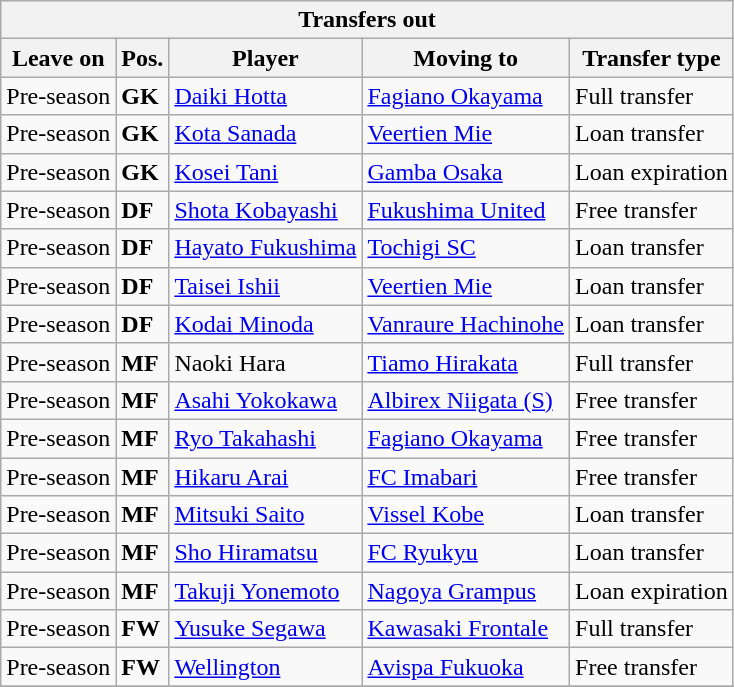<table class="wikitable sortable" style=“text-align:left;>
<tr>
<th colspan="5">Transfers out</th>
</tr>
<tr>
<th>Leave on</th>
<th>Pos.</th>
<th>Player</th>
<th>Moving to</th>
<th>Transfer type</th>
</tr>
<tr>
<td>Pre-season</td>
<td><strong>GK</strong></td>
<td> <a href='#'>Daiki Hotta</a></td>
<td> <a href='#'>Fagiano Okayama</a></td>
<td>Full transfer</td>
</tr>
<tr>
<td>Pre-season</td>
<td><strong>GK</strong></td>
<td> <a href='#'>Kota Sanada</a></td>
<td> <a href='#'>Veertien Mie</a></td>
<td>Loan transfer</td>
</tr>
<tr>
<td>Pre-season</td>
<td><strong>GK</strong></td>
<td> <a href='#'>Kosei Tani</a></td>
<td> <a href='#'>Gamba Osaka</a></td>
<td>Loan expiration</td>
</tr>
<tr>
<td>Pre-season</td>
<td><strong>DF</strong></td>
<td> <a href='#'>Shota Kobayashi</a></td>
<td> <a href='#'>Fukushima United</a></td>
<td>Free transfer</td>
</tr>
<tr>
<td>Pre-season</td>
<td><strong>DF</strong></td>
<td> <a href='#'>Hayato Fukushima</a></td>
<td> <a href='#'>Tochigi SC</a></td>
<td>Loan transfer</td>
</tr>
<tr>
<td>Pre-season</td>
<td><strong>DF</strong></td>
<td> <a href='#'>Taisei Ishii</a></td>
<td> <a href='#'>Veertien Mie</a></td>
<td>Loan transfer</td>
</tr>
<tr>
<td>Pre-season</td>
<td><strong>DF</strong></td>
<td> <a href='#'>Kodai Minoda</a></td>
<td> <a href='#'>Vanraure Hachinohe</a></td>
<td>Loan transfer</td>
</tr>
<tr>
<td>Pre-season</td>
<td><strong>MF</strong></td>
<td> Naoki Hara</td>
<td> <a href='#'>Tiamo Hirakata</a></td>
<td>Full transfer</td>
</tr>
<tr>
<td>Pre-season</td>
<td><strong>MF</strong></td>
<td> <a href='#'>Asahi Yokokawa</a></td>
<td> <a href='#'>Albirex Niigata (S)</a></td>
<td>Free transfer</td>
</tr>
<tr>
<td>Pre-season</td>
<td><strong>MF</strong></td>
<td> <a href='#'>Ryo Takahashi</a></td>
<td> <a href='#'>Fagiano Okayama</a></td>
<td>Free transfer</td>
</tr>
<tr>
<td>Pre-season</td>
<td><strong>MF</strong></td>
<td> <a href='#'>Hikaru Arai</a></td>
<td> <a href='#'>FC Imabari</a></td>
<td>Free transfer</td>
</tr>
<tr>
<td>Pre-season</td>
<td><strong>MF</strong></td>
<td> <a href='#'>Mitsuki Saito</a></td>
<td> <a href='#'>Vissel Kobe</a></td>
<td>Loan transfer</td>
</tr>
<tr>
<td>Pre-season</td>
<td><strong>MF</strong></td>
<td> <a href='#'>Sho Hiramatsu</a></td>
<td> <a href='#'>FC Ryukyu</a></td>
<td>Loan transfer</td>
</tr>
<tr>
<td>Pre-season</td>
<td><strong>MF</strong></td>
<td> <a href='#'>Takuji Yonemoto</a></td>
<td> <a href='#'>Nagoya Grampus</a></td>
<td>Loan expiration</td>
</tr>
<tr>
<td>Pre-season</td>
<td><strong>FW</strong></td>
<td> <a href='#'>Yusuke Segawa</a></td>
<td> <a href='#'>Kawasaki Frontale</a></td>
<td>Full transfer</td>
</tr>
<tr>
<td>Pre-season</td>
<td><strong>FW</strong></td>
<td> <a href='#'>Wellington</a></td>
<td> <a href='#'>Avispa Fukuoka</a></td>
<td>Free transfer</td>
</tr>
<tr>
</tr>
</table>
